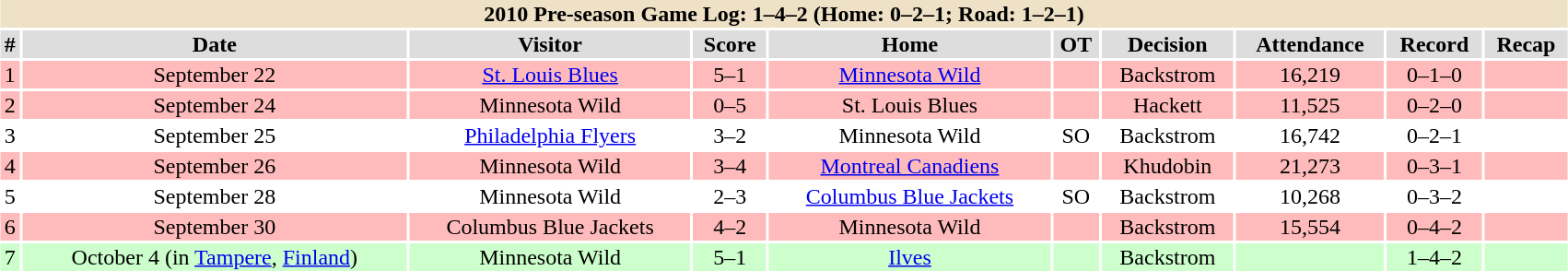<table class="toccolours collapsible collapsed"  style="width:90%; clear:both; margin:1.5em auto; text-align:center;">
<tr>
<th colspan="11" style="background:#eee1c5; color:#000;">2010 Pre-season Game Log: 1–4–2 (Home: 0–2–1; Road: 1–2–1)</th>
</tr>
<tr style="text-align:center; background:#ddd;">
<td><strong>#</strong></td>
<td><strong>Date</strong></td>
<td><strong>Visitor</strong></td>
<td><strong>Score</strong></td>
<td><strong>Home</strong></td>
<td><strong>OT</strong></td>
<td><strong>Decision</strong></td>
<td><strong>Attendance</strong></td>
<td><strong>Record</strong></td>
<td><strong>Recap</strong></td>
</tr>
<tr style="text-align:center; background:#fbb;">
<td>1</td>
<td>September 22</td>
<td><a href='#'>St. Louis Blues</a></td>
<td>5–1</td>
<td><a href='#'>Minnesota Wild</a></td>
<td></td>
<td>Backstrom</td>
<td>16,219</td>
<td>0–1–0</td>
<td></td>
</tr>
<tr style="text-align:center; background:#fbb;">
<td>2</td>
<td>September 24</td>
<td>Minnesota Wild</td>
<td>0–5</td>
<td>St. Louis Blues</td>
<td></td>
<td>Hackett</td>
<td>11,525</td>
<td>0–2–0</td>
<td></td>
</tr>
<tr style="text-align:center; background:white;">
<td>3</td>
<td>September 25</td>
<td><a href='#'>Philadelphia Flyers</a></td>
<td>3–2</td>
<td>Minnesota Wild</td>
<td>SO</td>
<td>Backstrom</td>
<td>16,742</td>
<td>0–2–1</td>
<td></td>
</tr>
<tr style="text-align:center; background:#fbb;">
<td>4</td>
<td>September 26</td>
<td>Minnesota Wild</td>
<td>3–4</td>
<td><a href='#'>Montreal Canadiens</a></td>
<td></td>
<td>Khudobin</td>
<td>21,273</td>
<td>0–3–1</td>
<td></td>
</tr>
<tr style="text-align:center; background:white;">
<td>5</td>
<td>September 28</td>
<td>Minnesota Wild</td>
<td>2–3</td>
<td><a href='#'>Columbus Blue Jackets</a></td>
<td>SO</td>
<td>Backstrom</td>
<td>10,268</td>
<td>0–3–2</td>
<td></td>
</tr>
<tr style="text-align:center; background:#fbb;">
<td>6</td>
<td>September 30</td>
<td>Columbus Blue Jackets</td>
<td>4–2</td>
<td>Minnesota Wild</td>
<td></td>
<td>Backstrom</td>
<td>15,554</td>
<td>0–4–2</td>
<td></td>
</tr>
<tr style="text-align:center; background:#cfc;">
<td>7</td>
<td>October 4 (in <a href='#'>Tampere</a>, <a href='#'>Finland</a>)</td>
<td>Minnesota Wild</td>
<td>5–1</td>
<td><a href='#'>Ilves</a></td>
<td></td>
<td>Backstrom</td>
<td></td>
<td>1–4–2</td>
<td></td>
</tr>
</table>
